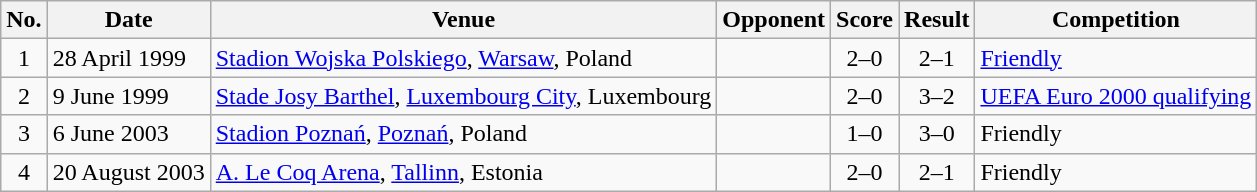<table class="wikitable sortable">
<tr>
<th scope="col">No.</th>
<th scope="col">Date</th>
<th scope="col">Venue</th>
<th scope="col">Opponent</th>
<th scope="col">Score</th>
<th scope="col">Result</th>
<th scope="col">Competition</th>
</tr>
<tr>
<td align="center">1</td>
<td>28 April 1999</td>
<td><a href='#'>Stadion Wojska Polskiego</a>, <a href='#'>Warsaw</a>, Poland</td>
<td></td>
<td align="center">2–0</td>
<td align="center">2–1</td>
<td><a href='#'>Friendly</a></td>
</tr>
<tr>
<td align="center">2</td>
<td>9 June 1999</td>
<td><a href='#'>Stade Josy Barthel</a>, <a href='#'>Luxembourg City</a>, Luxembourg</td>
<td></td>
<td align="center">2–0</td>
<td align="center">3–2</td>
<td><a href='#'>UEFA Euro 2000 qualifying</a></td>
</tr>
<tr>
<td align="center">3</td>
<td>6 June 2003</td>
<td><a href='#'>Stadion Poznań</a>, <a href='#'>Poznań</a>, Poland</td>
<td></td>
<td align="center">1–0</td>
<td align="center">3–0</td>
<td>Friendly</td>
</tr>
<tr>
<td align="center">4</td>
<td>20 August 2003</td>
<td><a href='#'>A. Le Coq Arena</a>, <a href='#'>Tallinn</a>, Estonia</td>
<td></td>
<td align="center">2–0</td>
<td align="center">2–1</td>
<td>Friendly</td>
</tr>
</table>
